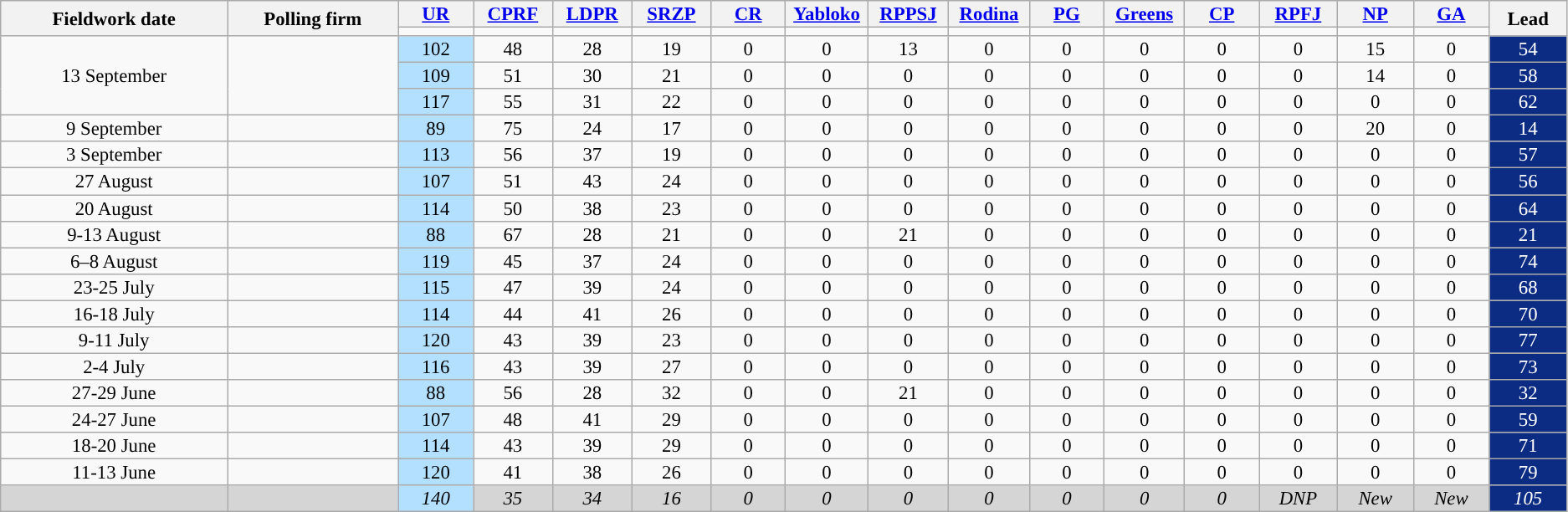<table class="wikitable" style="font-size:95%; line-height:14px; text-align:center">
<tr>
<th rowspan="2" style="width:200px;">Fieldwork date</th>
<th rowspan="2" style="width:150px;">Polling firm</th>
<th style="width:60px;"><a href='#'>UR</a></th>
<th style="width:60px;"><a href='#'>CPRF</a></th>
<th style="width:60px;"><a href='#'>LDPR</a></th>
<th style="width:60px;"><a href='#'>SRZP</a></th>
<th style="width:60px;"><a href='#'>CR</a></th>
<th style="width:60px;"><a href='#'>Yabloko</a></th>
<th style="width:60px;"><a href='#'>RPPSJ</a></th>
<th style="width:60px;"><a href='#'>Rodina</a></th>
<th style="width:60px;"><a href='#'>PG</a></th>
<th style="width:60px;"><a href='#'>Greens</a></th>
<th style="width:60px;"><a href='#'>CP</a></th>
<th style="width:60px;"><a href='#'>RPFJ</a></th>
<th style="width:60px;"><a href='#'>NP</a></th>
<th style="width:60px;"><a href='#'>GA</a></th>
<th rowspan="2" style="width:60px;">Lead</th>
</tr>
<tr>
<td></td>
<td></td>
<td></td>
<td></td>
<td></td>
<td></td>
<td></td>
<td></td>
<td></td>
<td></td>
<td></td>
<td></td>
<td></td>
<td></td>
</tr>
<tr>
<td rowspan=3>13 September</td>
<td rowspan=3></td>
<td style="background:#B3E0FF">102</td>
<td>48</td>
<td>28</td>
<td>19</td>
<td>0</td>
<td>0</td>
<td>13</td>
<td>0</td>
<td>0</td>
<td>0</td>
<td>0</td>
<td>0</td>
<td>15</td>
<td>0</td>
<td style="background:#0C2C84; color:white;">54</td>
</tr>
<tr>
<td style="background:#B3E0FF">109</td>
<td>51</td>
<td>30</td>
<td>21</td>
<td>0</td>
<td>0</td>
<td>0</td>
<td>0</td>
<td>0</td>
<td>0</td>
<td>0</td>
<td>0</td>
<td>14</td>
<td>0</td>
<td style="background:#0C2C84; color:white;">58</td>
</tr>
<tr>
<td style="background:#B3E0FF">117</td>
<td>55</td>
<td>31</td>
<td>22</td>
<td>0</td>
<td>0</td>
<td>0</td>
<td>0</td>
<td>0</td>
<td>0</td>
<td>0</td>
<td>0</td>
<td>0</td>
<td>0</td>
<td style="background:#0C2C84; color:white;">62</td>
</tr>
<tr>
<td>9 September</td>
<td></td>
<td style="background:#B3E0FF">89</td>
<td>75</td>
<td>24</td>
<td>17</td>
<td>0</td>
<td>0</td>
<td>0</td>
<td>0</td>
<td>0</td>
<td>0</td>
<td>0</td>
<td>0</td>
<td>20</td>
<td>0</td>
<td style="background:#0C2C84; color:white;">14</td>
</tr>
<tr>
<td>3 September</td>
<td></td>
<td style="background:#B3E0FF">113</td>
<td>56</td>
<td>37</td>
<td>19</td>
<td>0</td>
<td>0</td>
<td>0</td>
<td>0</td>
<td>0</td>
<td>0</td>
<td>0</td>
<td>0</td>
<td>0</td>
<td>0</td>
<td style="background:#0C2C84; color:white;">57</td>
</tr>
<tr>
<td>27 August</td>
<td></td>
<td style="background:#B3E0FF">107</td>
<td>51</td>
<td>43</td>
<td>24</td>
<td>0</td>
<td>0</td>
<td>0</td>
<td>0</td>
<td>0</td>
<td>0</td>
<td>0</td>
<td>0</td>
<td>0</td>
<td>0</td>
<td style="background:#0C2C84; color:white;">56</td>
</tr>
<tr>
<td>20 August</td>
<td></td>
<td style="background:#B3E0FF">114</td>
<td>50</td>
<td>38</td>
<td>23</td>
<td>0</td>
<td>0</td>
<td>0</td>
<td>0</td>
<td>0</td>
<td>0</td>
<td>0</td>
<td>0</td>
<td>0</td>
<td>0</td>
<td style="background:#0C2C84; color:white;">64</td>
</tr>
<tr>
<td>9-13 August</td>
<td></td>
<td style="background:#B3E0FF">88</td>
<td>67</td>
<td>28</td>
<td>21</td>
<td>0</td>
<td>0</td>
<td>21</td>
<td>0</td>
<td>0</td>
<td>0</td>
<td>0</td>
<td>0</td>
<td>0</td>
<td>0</td>
<td style="background:#0C2C84; color:white;">21</td>
</tr>
<tr>
<td>6–8 August</td>
<td></td>
<td style="background:#B3E0FF">119</td>
<td>45</td>
<td>37</td>
<td>24</td>
<td>0</td>
<td>0</td>
<td>0</td>
<td>0</td>
<td>0</td>
<td>0</td>
<td>0</td>
<td>0</td>
<td>0</td>
<td>0</td>
<td style="background:#0C2C84; color:white;">74</td>
</tr>
<tr>
<td>23-25 July</td>
<td></td>
<td style="background:#B3E0FF">115</td>
<td>47</td>
<td>39</td>
<td>24</td>
<td>0</td>
<td>0</td>
<td>0</td>
<td>0</td>
<td>0</td>
<td>0</td>
<td>0</td>
<td>0</td>
<td>0</td>
<td>0</td>
<td style="background:#0C2C84; color:white;">68</td>
</tr>
<tr>
<td>16-18 July</td>
<td></td>
<td style="background:#B3E0FF">114</td>
<td>44</td>
<td>41</td>
<td>26</td>
<td>0</td>
<td>0</td>
<td>0</td>
<td>0</td>
<td>0</td>
<td>0</td>
<td>0</td>
<td>0</td>
<td>0</td>
<td>0</td>
<td style="background:#0C2C84; color:white;">70</td>
</tr>
<tr>
<td>9-11 July</td>
<td></td>
<td style="background:#B3E0FF">120</td>
<td>43</td>
<td>39</td>
<td>23</td>
<td>0</td>
<td>0</td>
<td>0</td>
<td>0</td>
<td>0</td>
<td>0</td>
<td>0</td>
<td>0</td>
<td>0</td>
<td>0</td>
<td style="background:#0C2C84; color:white;">77</td>
</tr>
<tr>
<td>2-4 July</td>
<td></td>
<td style="background:#B3E0FF">116</td>
<td>43</td>
<td>39</td>
<td>27</td>
<td>0</td>
<td>0</td>
<td>0</td>
<td>0</td>
<td>0</td>
<td>0</td>
<td>0</td>
<td>0</td>
<td>0</td>
<td>0</td>
<td style="background:#0C2C84; color:white;">73</td>
</tr>
<tr>
<td>27-29 June</td>
<td></td>
<td style="background:#B3E0FF">88</td>
<td>56</td>
<td>28</td>
<td>32</td>
<td>0</td>
<td>0</td>
<td>21</td>
<td>0</td>
<td>0</td>
<td>0</td>
<td>0</td>
<td>0</td>
<td>0</td>
<td>0</td>
<td style="background:#0C2C84; color:white;">32</td>
</tr>
<tr>
<td>24-27 June</td>
<td></td>
<td style="background:#B3E0FF">107</td>
<td>48</td>
<td>41</td>
<td>29</td>
<td>0</td>
<td>0</td>
<td>0</td>
<td>0</td>
<td>0</td>
<td>0</td>
<td>0</td>
<td>0</td>
<td>0</td>
<td>0</td>
<td style="background:#0C2C84; color:white;">59</td>
</tr>
<tr>
<td>18-20 June</td>
<td></td>
<td style="background:#B3E0FF">114</td>
<td>43</td>
<td>39</td>
<td>29</td>
<td>0</td>
<td>0</td>
<td>0</td>
<td>0</td>
<td>0</td>
<td>0</td>
<td>0</td>
<td>0</td>
<td>0</td>
<td>0</td>
<td style="background:#0C2C84; color:white;">71</td>
</tr>
<tr>
<td>11-13 June</td>
<td></td>
<td style="background:#B3E0FF">120</td>
<td>41</td>
<td>38</td>
<td>26</td>
<td>0</td>
<td>0</td>
<td>0</td>
<td>0</td>
<td>0</td>
<td>0</td>
<td>0</td>
<td>0</td>
<td>0</td>
<td>0</td>
<td style="background:#0C2C84; color:white;">79</td>
</tr>
<tr>
<td style="background:#D5D5D5"></td>
<td style="background:#D5D5D5"></td>
<td style="background:#B3E0FF"><em>140</em></td>
<td style="background:#D5D5D5"><em>35</em></td>
<td style="background:#D5D5D5"><em>34</em></td>
<td style="background:#D5D5D5"><em>16</em></td>
<td style="background:#D5D5D5"><em>0</em></td>
<td style="background:#D5D5D5"><em>0</em></td>
<td style="background:#D5D5D5"><em>0</em></td>
<td style="background:#D5D5D5"><em>0</em></td>
<td style="background:#D5D5D5"><em>0</em></td>
<td style="background:#D5D5D5"><em>0</em></td>
<td style="background:#D5D5D5"><em>0</em></td>
<td style="background:#D5D5D5"><em>DNP</em></td>
<td style="background:#D5D5D5"><em>New</em></td>
<td style="background:#D5D5D5"><em>New</em></td>
<td style="background:#0C2C84; color:white;"><em>105</em></td>
</tr>
</table>
